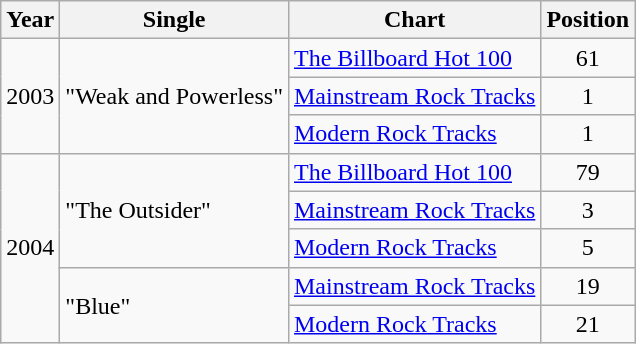<table class="wikitable">
<tr>
<th>Year</th>
<th>Single</th>
<th>Chart</th>
<th>Position</th>
</tr>
<tr>
<td rowspan="3">2003</td>
<td rowspan="3">"Weak and Powerless"</td>
<td><a href='#'>The Billboard Hot 100</a></td>
<td align="center">61</td>
</tr>
<tr>
<td><a href='#'>Mainstream Rock Tracks</a></td>
<td align="center">1</td>
</tr>
<tr>
<td><a href='#'>Modern Rock Tracks</a></td>
<td align="center">1</td>
</tr>
<tr>
<td rowspan="5">2004</td>
<td rowspan="3">"The Outsider"</td>
<td><a href='#'>The Billboard Hot 100</a></td>
<td align="center">79</td>
</tr>
<tr>
<td><a href='#'>Mainstream Rock Tracks</a></td>
<td align="center">3</td>
</tr>
<tr>
<td><a href='#'>Modern Rock Tracks</a></td>
<td align="center">5</td>
</tr>
<tr>
<td rowspan="2">"Blue"</td>
<td><a href='#'>Mainstream Rock Tracks</a></td>
<td align="center">19</td>
</tr>
<tr>
<td><a href='#'>Modern Rock Tracks</a></td>
<td align="center">21</td>
</tr>
</table>
